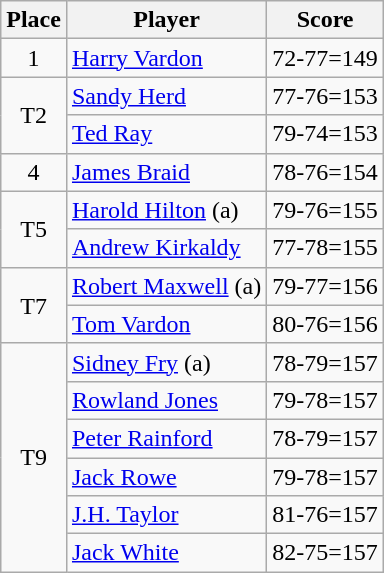<table class="wikitable">
<tr>
<th>Place</th>
<th>Player</th>
<th>Score</th>
</tr>
<tr>
<td align=center>1</td>
<td> <a href='#'>Harry Vardon</a></td>
<td>72-77=149</td>
</tr>
<tr>
<td rowspan=2 align=center>T2</td>
<td> <a href='#'>Sandy Herd</a></td>
<td>77-76=153</td>
</tr>
<tr>
<td> <a href='#'>Ted Ray</a></td>
<td>79-74=153</td>
</tr>
<tr>
<td align=center>4</td>
<td> <a href='#'>James Braid</a></td>
<td>78-76=154</td>
</tr>
<tr>
<td rowspan=2 align=center>T5</td>
<td> <a href='#'>Harold Hilton</a> (a)</td>
<td>79-76=155</td>
</tr>
<tr>
<td> <a href='#'>Andrew Kirkaldy</a></td>
<td>77-78=155</td>
</tr>
<tr>
<td rowspan=2 align=center>T7</td>
<td> <a href='#'>Robert Maxwell</a> (a)</td>
<td>79-77=156</td>
</tr>
<tr>
<td> <a href='#'>Tom Vardon</a></td>
<td>80-76=156</td>
</tr>
<tr>
<td rowspan=6 align=center>T9</td>
<td> <a href='#'>Sidney Fry</a> (a)</td>
<td>78-79=157</td>
</tr>
<tr>
<td> <a href='#'>Rowland Jones</a></td>
<td>79-78=157</td>
</tr>
<tr>
<td> <a href='#'>Peter Rainford</a></td>
<td>78-79=157</td>
</tr>
<tr>
<td> <a href='#'>Jack Rowe</a></td>
<td>79-78=157</td>
</tr>
<tr>
<td> <a href='#'>J.H. Taylor</a></td>
<td>81-76=157</td>
</tr>
<tr>
<td> <a href='#'>Jack White</a></td>
<td>82-75=157</td>
</tr>
</table>
